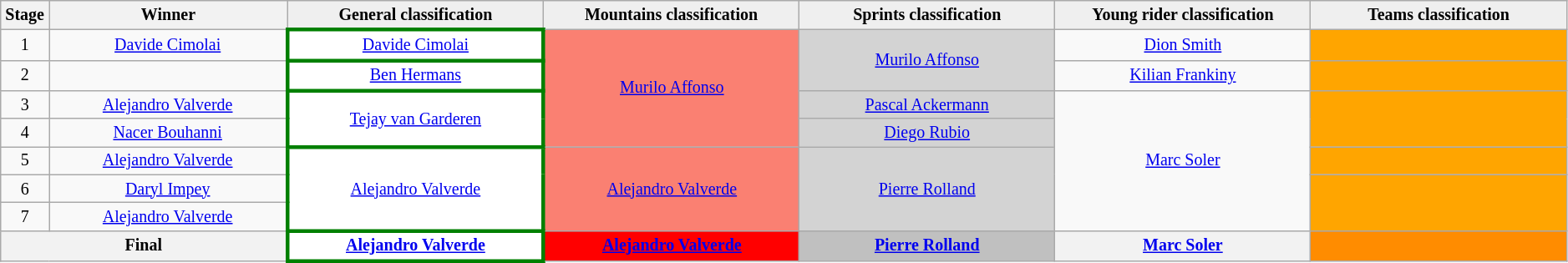<table class="wikitable" style="text-align: center; font-size:smaller;">
<tr>
<th style="width:1%;">Stage</th>
<th style="width:14%;">Winner</th>
<th style="background:#efefef; width:15%;">General classification<br></th>
<th style="background:#efefef; width:15%;">Mountains classification<br></th>
<th style="background:#efefef; width:15%;">Sprints classification<br></th>
<th style="background:#efefef; width:15%;">Young rider classification<br></th>
<th style="background:#efefef; width:15%;">Teams classification</th>
</tr>
<tr>
<td>1</td>
<td><a href='#'>Davide Cimolai</a></td>
<td style="background:white; border:3px solid green;"><a href='#'>Davide Cimolai</a></td>
<td style="background:salmon;" rowspan=4><a href='#'>Murilo Affonso</a></td>
<td style="background:lightgrey;" rowspan=2><a href='#'>Murilo Affonso</a></td>
<td style="background:off-white;"><a href='#'>Dion Smith</a></td>
<td style="background:orange;"></td>
</tr>
<tr>
<td>2</td>
<td></td>
<td style="background:white; border:3px solid green;"><a href='#'>Ben Hermans</a></td>
<td style="background:off-white;"><a href='#'>Kilian Frankiny</a></td>
<td style="background:orange;"></td>
</tr>
<tr>
<td>3</td>
<td><a href='#'>Alejandro Valverde</a></td>
<td style="background:white; border:3px solid green;" rowspan=2><a href='#'>Tejay van Garderen</a></td>
<td style="background:lightgrey;"><a href='#'>Pascal Ackermann</a></td>
<td style="background:off-white;" rowspan=5><a href='#'>Marc Soler</a></td>
<td style="background:orange;" rowspan=2></td>
</tr>
<tr>
<td>4</td>
<td><a href='#'>Nacer Bouhanni</a></td>
<td style="background:lightgrey;"><a href='#'>Diego Rubio</a></td>
</tr>
<tr>
<td>5</td>
<td><a href='#'>Alejandro Valverde</a></td>
<td style="background:white; border:3px solid green;" rowspan=3><a href='#'>Alejandro Valverde</a></td>
<td style="background:salmon;" rowspan=3><a href='#'>Alejandro Valverde</a></td>
<td style="background:lightgrey;" rowspan=3><a href='#'>Pierre Rolland</a></td>
<td style="background:orange;"></td>
</tr>
<tr>
<td>6</td>
<td><a href='#'>Daryl Impey</a></td>
<td style="background:orange;" rowspan=2></td>
</tr>
<tr>
<td>7</td>
<td><a href='#'>Alejandro Valverde</a></td>
</tr>
<tr>
<th colspan=2>Final</th>
<th style="background:#efefef; border:3px solid green; background: white;"><a href='#'>Alejandro Valverde</a></th>
<th style="background:red;"><a href='#'>Alejandro Valverde</a></th>
<th style="background:silver;"><a href='#'>Pierre Rolland</a></th>
<th style="background:offwhite;"><a href='#'>Marc Soler</a></th>
<th style="background:#FF8C00;"></th>
</tr>
</table>
